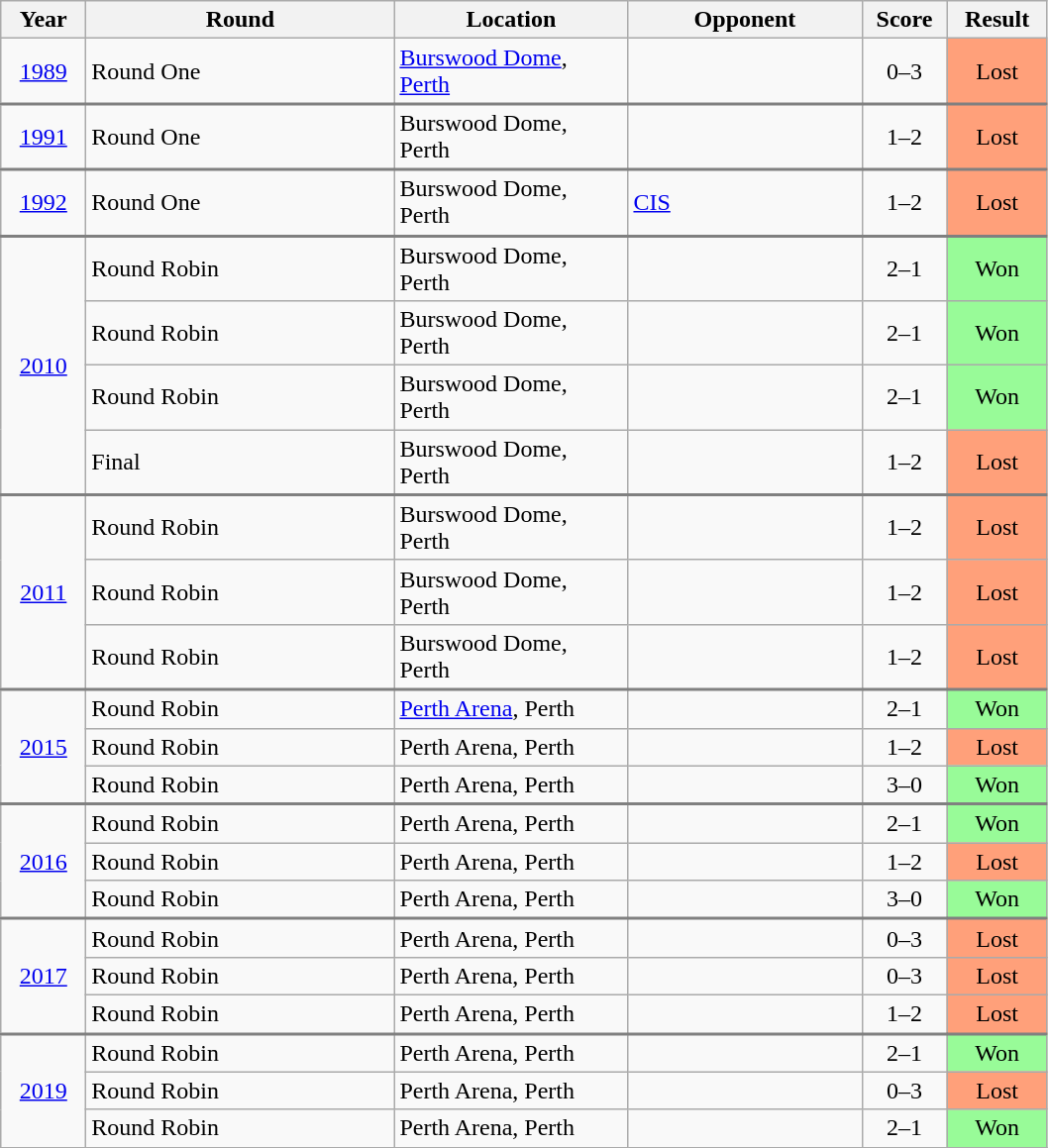<table class="wikitable">
<tr>
<th width="50">Year</th>
<th width="200">Round</th>
<th width="150">Location</th>
<th width="150">Opponent</th>
<th width="50">Score</th>
<th width="60">Result</th>
</tr>
<tr>
<td align="center" rowspan="1"><a href='#'>1989</a></td>
<td>Round One</td>
<td><a href='#'>Burswood Dome</a>, <a href='#'>Perth</a></td>
<td></td>
<td align="center">0–3</td>
<td align="center" bgcolor="FFA07A">Lost</td>
</tr>
<tr style="border-top:2px solid gray;">
<td align="center" rowspan="1"><a href='#'>1991</a></td>
<td>Round One</td>
<td>Burswood Dome, Perth</td>
<td></td>
<td align="center">1–2</td>
<td align="center" bgcolor="FFA07A">Lost</td>
</tr>
<tr style="border-top:2px solid gray;">
<td align="center" rowspan="1"><a href='#'>1992</a></td>
<td>Round One</td>
<td>Burswood Dome, Perth</td>
<td> <a href='#'>CIS</a></td>
<td align="center">1–2</td>
<td align="center" bgcolor="FFA07A">Lost</td>
</tr>
<tr style="border-top:2px solid gray;">
<td align="center" rowspan="4"><a href='#'>2010</a></td>
<td>Round Robin</td>
<td>Burswood Dome, Perth</td>
<td></td>
<td align="center">2–1</td>
<td align="center" bgcolor="#98FB98">Won</td>
</tr>
<tr>
<td>Round Robin</td>
<td>Burswood Dome, Perth</td>
<td></td>
<td align="center">2–1</td>
<td align="center" bgcolor="#98FB98">Won</td>
</tr>
<tr>
<td>Round Robin</td>
<td>Burswood Dome, Perth</td>
<td></td>
<td align="center">2–1</td>
<td align="center" bgcolor="#98FB98">Won</td>
</tr>
<tr>
<td>Final</td>
<td>Burswood Dome, Perth</td>
<td></td>
<td align="center">1–2</td>
<td align="center" bgcolor="#FFA07A">Lost</td>
</tr>
<tr style="border-top:2px solid gray;">
<td align="center" rowspan="3"><a href='#'>2011</a></td>
<td>Round Robin</td>
<td>Burswood Dome, Perth</td>
<td></td>
<td align="center">1–2</td>
<td align="center" bgcolor="#FFA07A">Lost</td>
</tr>
<tr>
<td>Round Robin</td>
<td>Burswood Dome, Perth</td>
<td></td>
<td align="center">1–2</td>
<td align="center" bgcolor="#FFA07A">Lost</td>
</tr>
<tr>
<td>Round Robin</td>
<td>Burswood Dome, Perth</td>
<td></td>
<td align="center">1–2</td>
<td align="center" bgcolor="#FFA07A">Lost</td>
</tr>
<tr style="border-top:2px solid gray;">
<td align="center" rowspan="3"><a href='#'>2015</a></td>
<td>Round Robin</td>
<td><a href='#'>Perth Arena</a>, Perth</td>
<td></td>
<td align="center">2–1</td>
<td align="center" bgcolor="#98FB98">Won</td>
</tr>
<tr>
<td>Round Robin</td>
<td>Perth Arena, Perth</td>
<td></td>
<td align="center">1–2</td>
<td align="center" bgcolor="#FFA07A">Lost</td>
</tr>
<tr>
<td>Round Robin</td>
<td>Perth Arena, Perth</td>
<td></td>
<td align="center">3–0</td>
<td align="center" bgcolor="#98FB98">Won</td>
</tr>
<tr style="border-top:2px solid gray;">
<td align="center" rowspan="3"><a href='#'>2016</a></td>
<td>Round Robin</td>
<td>Perth Arena, Perth</td>
<td></td>
<td align="center">2–1</td>
<td align="center" bgcolor="#98FB98">Won</td>
</tr>
<tr>
<td>Round Robin</td>
<td>Perth Arena, Perth</td>
<td></td>
<td align="center">1–2</td>
<td align="center" bgcolor="#FFA07A">Lost</td>
</tr>
<tr>
<td>Round Robin</td>
<td>Perth Arena, Perth</td>
<td></td>
<td align="center">3–0</td>
<td align="center" bgcolor="#98FB98">Won</td>
</tr>
<tr style="border-top:2px solid gray;">
<td align="center" rowspan="3"><a href='#'>2017</a></td>
<td>Round Robin</td>
<td>Perth Arena, Perth</td>
<td></td>
<td align="center">0–3</td>
<td align="center" bgcolor="FFA07A">Lost</td>
</tr>
<tr>
<td>Round Robin</td>
<td>Perth Arena, Perth</td>
<td></td>
<td align="center">0–3</td>
<td align="center" bgcolor="FFA07A">Lost</td>
</tr>
<tr>
<td>Round Robin</td>
<td>Perth Arena, Perth</td>
<td></td>
<td align="center">1–2</td>
<td align="center" bgcolor="#FFA07A">Lost</td>
</tr>
<tr style="border-top:2px solid gray;">
<td align="center" rowspan="3"><a href='#'>2019</a></td>
<td>Round Robin</td>
<td>Perth Arena, Perth</td>
<td></td>
<td align="center">2–1</td>
<td align="center" bgcolor="#98FB98">Won</td>
</tr>
<tr>
<td>Round Robin</td>
<td>Perth Arena, Perth</td>
<td></td>
<td align="center">0–3</td>
<td align="center" bgcolor="FFA07A">Lost</td>
</tr>
<tr>
<td>Round Robin</td>
<td>Perth Arena, Perth</td>
<td></td>
<td align="center">2–1</td>
<td align="center" bgcolor="#98FB98">Won</td>
</tr>
<tr>
</tr>
</table>
